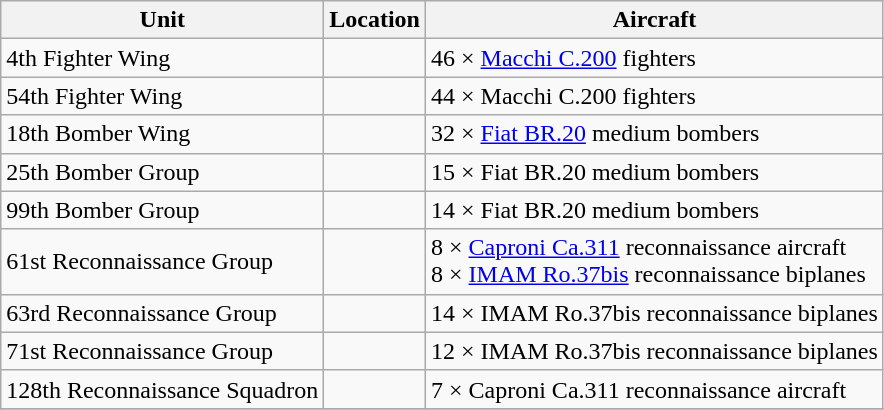<table class="wikitable">
<tr>
<th scope="col">Unit</th>
<th scope="col">Location</th>
<th scope="col">Aircraft</th>
</tr>
<tr>
<td>4th Fighter Wing</td>
<td></td>
<td>46 × <a href='#'>Macchi C.200</a> fighters</td>
</tr>
<tr>
<td>54th Fighter Wing</td>
<td></td>
<td>44 × Macchi C.200 fighters</td>
</tr>
<tr>
<td>18th Bomber Wing</td>
<td></td>
<td>32 × <a href='#'>Fiat BR.20</a> medium bombers</td>
</tr>
<tr>
<td>25th Bomber Group</td>
<td></td>
<td>15 × Fiat BR.20 medium bombers</td>
</tr>
<tr>
<td>99th Bomber Group</td>
<td></td>
<td>14 × Fiat BR.20 medium bombers</td>
</tr>
<tr>
<td>61st Reconnaissance Group</td>
<td></td>
<td>8 × <a href='#'>Caproni Ca.311</a> reconnaissance aircraft<br>8 × <a href='#'>IMAM Ro.37bis</a> reconnaissance biplanes</td>
</tr>
<tr>
<td>63rd Reconnaissance Group</td>
<td></td>
<td>14 × IMAM Ro.37bis reconnaissance biplanes</td>
</tr>
<tr>
<td>71st Reconnaissance Group</td>
<td></td>
<td>12 × IMAM Ro.37bis reconnaissance biplanes</td>
</tr>
<tr>
<td>128th Reconnaissance Squadron</td>
<td></td>
<td>7 × Caproni Ca.311 reconnaissance aircraft</td>
</tr>
<tr>
</tr>
</table>
